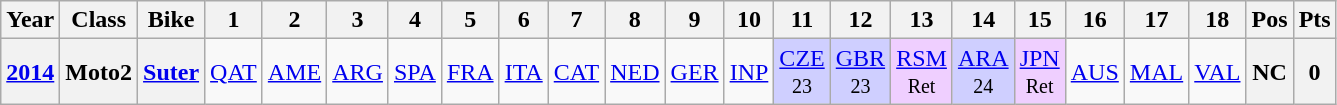<table class="wikitable" style="text-align:center">
<tr>
<th>Year</th>
<th>Class</th>
<th>Bike</th>
<th>1</th>
<th>2</th>
<th>3</th>
<th>4</th>
<th>5</th>
<th>6</th>
<th>7</th>
<th>8</th>
<th>9</th>
<th>10</th>
<th>11</th>
<th>12</th>
<th>13</th>
<th>14</th>
<th>15</th>
<th>16</th>
<th>17</th>
<th>18</th>
<th>Pos</th>
<th>Pts</th>
</tr>
<tr>
<th><a href='#'>2014</a></th>
<th>Moto2</th>
<th><a href='#'>Suter</a></th>
<td><a href='#'>QAT</a></td>
<td><a href='#'>AME</a></td>
<td><a href='#'>ARG</a></td>
<td><a href='#'>SPA</a></td>
<td><a href='#'>FRA</a></td>
<td><a href='#'>ITA</a></td>
<td><a href='#'>CAT</a></td>
<td><a href='#'>NED</a></td>
<td><a href='#'>GER</a></td>
<td><a href='#'>INP</a></td>
<td style="background:#cfcfff;"><a href='#'>CZE</a><br><small>23</small></td>
<td style="background:#cfcfff;"><a href='#'>GBR</a><br><small>23</small></td>
<td style="background:#EFCFFF;"><a href='#'>RSM</a><br><small>Ret</small></td>
<td style="background:#cfcfff;"><a href='#'>ARA</a><br><small>24</small></td>
<td style="background:#EFCFFF;"><a href='#'>JPN</a><br><small>Ret</small></td>
<td><a href='#'>AUS</a></td>
<td><a href='#'>MAL</a></td>
<td><a href='#'>VAL</a></td>
<th>NC</th>
<th>0</th>
</tr>
</table>
